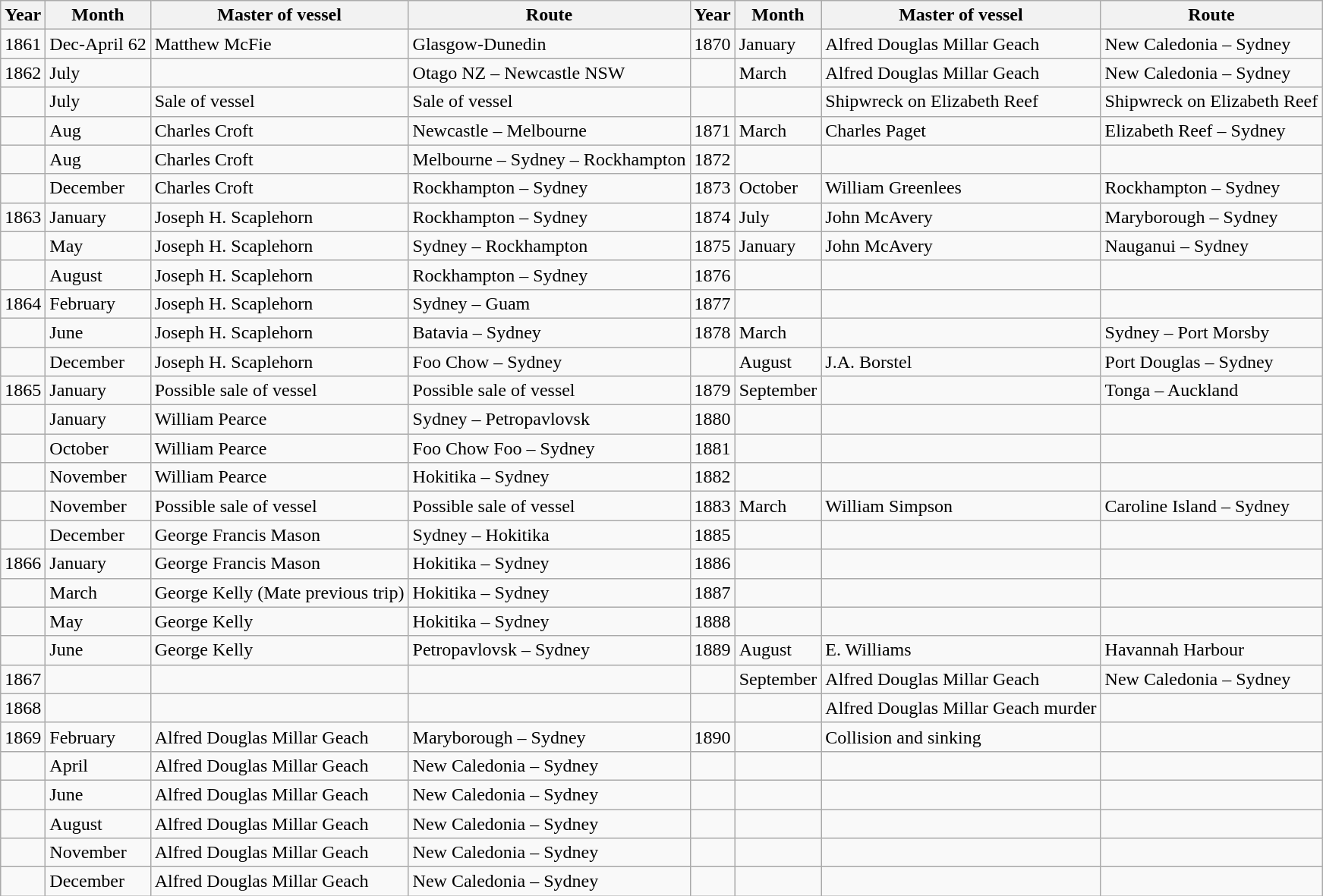<table class="wikitable">
<tr>
<th>Year</th>
<th>Month</th>
<th>Master of vessel</th>
<th>Route</th>
<th>Year</th>
<th>Month</th>
<th>Master of vessel</th>
<th>Route</th>
</tr>
<tr>
<td>1861</td>
<td>Dec-April 62</td>
<td>Matthew McFie</td>
<td>Glasgow-Dunedin</td>
<td>1870</td>
<td>January</td>
<td>Alfred Douglas Millar Geach</td>
<td>New Caledonia – Sydney</td>
</tr>
<tr>
<td>1862</td>
<td>July</td>
<td></td>
<td>Otago NZ – Newcastle NSW</td>
<td></td>
<td>March</td>
<td>Alfred Douglas Millar Geach</td>
<td>New Caledonia – Sydney</td>
</tr>
<tr>
<td></td>
<td>July</td>
<td>Sale of vessel</td>
<td>Sale of vessel</td>
<td></td>
<td></td>
<td>Shipwreck on Elizabeth Reef</td>
<td>Shipwreck on Elizabeth Reef</td>
</tr>
<tr>
<td></td>
<td>Aug</td>
<td>Charles Croft</td>
<td>Newcastle – Melbourne</td>
<td>1871</td>
<td>March</td>
<td>Charles Paget</td>
<td>Elizabeth Reef  – Sydney</td>
</tr>
<tr>
<td></td>
<td>Aug</td>
<td>Charles Croft</td>
<td>Melbourne – Sydney – Rockhampton</td>
<td>1872</td>
<td></td>
<td></td>
<td></td>
</tr>
<tr>
<td></td>
<td>December</td>
<td>Charles Croft</td>
<td>Rockhampton – Sydney</td>
<td>1873</td>
<td>October</td>
<td>William Greenlees</td>
<td>Rockhampton – Sydney</td>
</tr>
<tr>
<td>1863</td>
<td>January</td>
<td>Joseph H. Scaplehorn</td>
<td>Rockhampton – Sydney</td>
<td>1874</td>
<td>July</td>
<td>John McAvery</td>
<td>Maryborough – Sydney</td>
</tr>
<tr>
<td></td>
<td>May</td>
<td>Joseph H. Scaplehorn</td>
<td>Sydney – Rockhampton</td>
<td>1875</td>
<td>January</td>
<td>John McAvery</td>
<td>Nauganui – Sydney</td>
</tr>
<tr>
<td></td>
<td>August</td>
<td>Joseph H. Scaplehorn</td>
<td>Rockhampton – Sydney</td>
<td>1876</td>
<td></td>
<td></td>
<td></td>
</tr>
<tr>
<td>1864</td>
<td>February</td>
<td>Joseph H. Scaplehorn</td>
<td>Sydney – Guam</td>
<td>1877</td>
<td></td>
<td></td>
<td></td>
</tr>
<tr>
<td></td>
<td>June</td>
<td>Joseph H. Scaplehorn</td>
<td>Batavia – Sydney</td>
<td>1878</td>
<td>March</td>
<td></td>
<td>Sydney – Port Morsby</td>
</tr>
<tr>
<td></td>
<td>December</td>
<td>Joseph H. Scaplehorn</td>
<td>Foo Chow – Sydney</td>
<td></td>
<td>August</td>
<td>J.A. Borstel</td>
<td>Port Douglas – Sydney</td>
</tr>
<tr>
<td>1865</td>
<td>January</td>
<td>Possible sale of vessel</td>
<td>Possible sale of vessel</td>
<td>1879</td>
<td>September</td>
<td></td>
<td>Tonga – Auckland</td>
</tr>
<tr>
<td></td>
<td>January</td>
<td>William Pearce</td>
<td>Sydney – Petropavlovsk</td>
<td>1880</td>
<td></td>
<td></td>
<td></td>
</tr>
<tr>
<td></td>
<td>October</td>
<td>William Pearce</td>
<td>Foo Chow Foo – Sydney</td>
<td>1881</td>
<td></td>
<td></td>
<td></td>
</tr>
<tr>
<td></td>
<td>November</td>
<td>William Pearce</td>
<td>Hokitika – Sydney</td>
<td>1882</td>
<td></td>
<td></td>
<td></td>
</tr>
<tr>
<td></td>
<td>November</td>
<td>Possible sale of vessel</td>
<td>Possible sale of vessel</td>
<td>1883</td>
<td>March</td>
<td>William Simpson</td>
<td>Caroline Island – Sydney</td>
</tr>
<tr>
<td></td>
<td>December</td>
<td>George Francis Mason</td>
<td>Sydney – Hokitika</td>
<td>1885</td>
<td></td>
<td></td>
<td></td>
</tr>
<tr>
<td>1866</td>
<td>January</td>
<td>George Francis Mason</td>
<td>Hokitika – Sydney</td>
<td>1886</td>
<td></td>
<td></td>
<td></td>
</tr>
<tr>
<td></td>
<td>March</td>
<td>George Kelly (Mate previous trip)</td>
<td>Hokitika – Sydney</td>
<td>1887</td>
<td></td>
<td></td>
<td></td>
</tr>
<tr>
<td></td>
<td>May</td>
<td>George Kelly</td>
<td>Hokitika – Sydney</td>
<td>1888</td>
<td></td>
<td></td>
<td></td>
</tr>
<tr>
<td></td>
<td>June</td>
<td>George Kelly</td>
<td>Petropavlovsk – Sydney</td>
<td>1889</td>
<td>August</td>
<td>E. Williams</td>
<td>Havannah Harbour</td>
</tr>
<tr>
<td>1867</td>
<td></td>
<td></td>
<td></td>
<td></td>
<td>September</td>
<td>Alfred Douglas Millar Geach</td>
<td>New Caledonia – Sydney</td>
</tr>
<tr>
<td>1868</td>
<td></td>
<td></td>
<td></td>
<td></td>
<td></td>
<td>Alfred Douglas Millar Geach murder</td>
<td></td>
</tr>
<tr>
<td>1869</td>
<td>February</td>
<td>Alfred Douglas Millar Geach</td>
<td>Maryborough – Sydney</td>
<td>1890</td>
<td></td>
<td>Collision and sinking</td>
<td></td>
</tr>
<tr>
<td></td>
<td>April</td>
<td>Alfred Douglas Millar Geach</td>
<td>New Caledonia – Sydney</td>
<td></td>
<td></td>
<td></td>
<td></td>
</tr>
<tr>
<td></td>
<td>June</td>
<td>Alfred Douglas Millar Geach</td>
<td>New Caledonia – Sydney</td>
<td></td>
<td></td>
<td></td>
<td></td>
</tr>
<tr>
<td></td>
<td>August</td>
<td>Alfred Douglas Millar Geach</td>
<td>New Caledonia – Sydney</td>
<td></td>
<td></td>
<td></td>
<td></td>
</tr>
<tr>
<td></td>
<td>November</td>
<td>Alfred Douglas Millar Geach</td>
<td>New Caledonia – Sydney</td>
<td></td>
<td></td>
<td></td>
<td></td>
</tr>
<tr>
<td></td>
<td>December</td>
<td>Alfred Douglas Millar Geach</td>
<td>New Caledonia – Sydney</td>
<td></td>
<td></td>
<td></td>
<td></td>
</tr>
</table>
